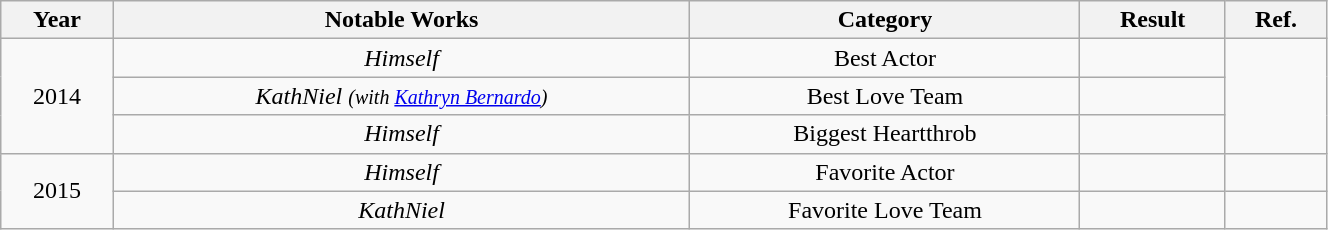<table class="wikitable" style="text-align:center" width=70%>
<tr>
<th>Year</th>
<th>Notable Works</th>
<th>Category</th>
<th>Result</th>
<th>Ref.</th>
</tr>
<tr>
<td rowspan=3>2014</td>
<td><em>Himself</em></td>
<td>Best Actor</td>
<td></td>
<td rowspan=3></td>
</tr>
<tr>
<td><em>KathNiel <small>(with <a href='#'>Kathryn Bernardo</a>)</small></em></td>
<td>Best Love Team</td>
<td></td>
</tr>
<tr>
<td><em>Himself</em></td>
<td>Biggest Heartthrob</td>
<td></td>
</tr>
<tr>
<td rowspan=2>2015</td>
<td><em>Himself</em></td>
<td>Favorite Actor</td>
<td></td>
<td></td>
</tr>
<tr>
<td><em>KathNiel</em></td>
<td>Favorite Love Team</td>
<td></td>
<td></td>
</tr>
</table>
